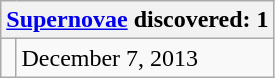<table class="wikitable collapsible collapsed" align="left" style="margin: 1em; margin-top: 0;">
<tr>
<th colspan="2" style="white-space: nowrap;"><a href='#'>Supernovae</a> discovered: 1</th>
</tr>
<tr>
<td></td>
<td>December 7, 2013</td>
</tr>
</table>
